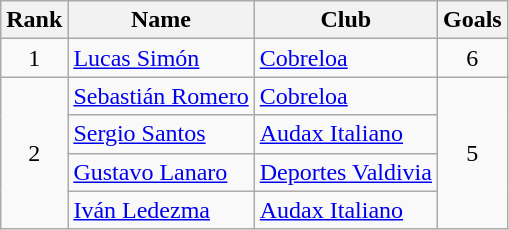<table class="wikitable" border="1">
<tr>
<th>Rank</th>
<th>Name</th>
<th>Club</th>
<th>Goals</th>
</tr>
<tr>
<td align=center>1</td>
<td> <a href='#'>Lucas Simón</a></td>
<td><a href='#'>Cobreloa</a></td>
<td align=center>6</td>
</tr>
<tr>
<td rowspan=4 align=center>2</td>
<td> <a href='#'>Sebastián Romero</a></td>
<td><a href='#'>Cobreloa</a></td>
<td rowspan=4 align=center>5</td>
</tr>
<tr>
<td> <a href='#'>Sergio Santos</a></td>
<td><a href='#'>Audax Italiano</a></td>
</tr>
<tr>
<td> <a href='#'>Gustavo Lanaro</a></td>
<td><a href='#'>Deportes Valdivia</a></td>
</tr>
<tr>
<td> <a href='#'>Iván Ledezma</a></td>
<td><a href='#'>Audax Italiano</a></td>
</tr>
</table>
